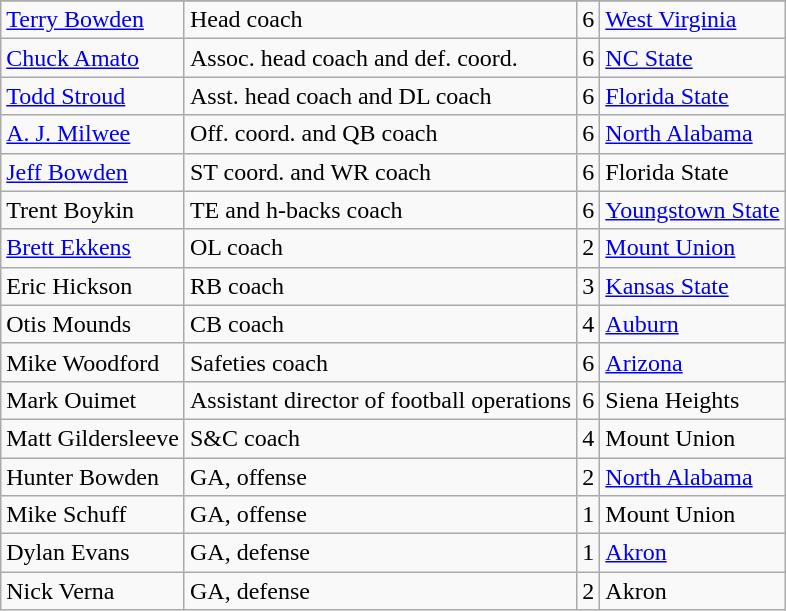<table class="wikitable">
<tr>
</tr>
<tr>
<td><a href='#'>Terry Bowden</a></td>
<td>Head coach</td>
<td>6</td>
<td><a href='#'>West Virginia</a></td>
</tr>
<tr>
<td><a href='#'>Chuck Amato</a></td>
<td>Assoc. head coach and def. coord.</td>
<td>6</td>
<td><a href='#'>NC State</a></td>
</tr>
<tr>
<td><a href='#'>Todd Stroud</a></td>
<td>Asst. head coach and DL coach</td>
<td>6</td>
<td><a href='#'>Florida State</a></td>
</tr>
<tr>
<td><a href='#'>A. J. Milwee</a></td>
<td>Off. coord. and QB coach</td>
<td>6</td>
<td><a href='#'>North Alabama</a></td>
</tr>
<tr>
<td><a href='#'>Jeff Bowden</a></td>
<td>ST coord. and WR coach</td>
<td>6</td>
<td>Florida State</td>
</tr>
<tr>
<td>Trent Boykin</td>
<td>TE and h-backs coach</td>
<td>6</td>
<td><a href='#'>Youngstown State</a></td>
</tr>
<tr>
<td><a href='#'>Brett Ekkens</a></td>
<td>OL coach</td>
<td>2</td>
<td><a href='#'>Mount Union</a></td>
</tr>
<tr>
<td>Eric Hickson</td>
<td>RB coach</td>
<td>3</td>
<td><a href='#'>Kansas State</a></td>
</tr>
<tr>
<td>Otis Mounds</td>
<td>CB coach</td>
<td>4</td>
<td><a href='#'>Auburn</a></td>
</tr>
<tr>
<td>Mike Woodford</td>
<td>Safeties coach</td>
<td>6</td>
<td><a href='#'>Arizona</a></td>
</tr>
<tr>
<td>Mark Ouimet</td>
<td>Assistant director of football operations</td>
<td>6</td>
<td>Siena Heights</td>
</tr>
<tr>
<td>Matt Gildersleeve</td>
<td>S&C coach</td>
<td>4</td>
<td>Mount Union</td>
</tr>
<tr>
<td>Hunter Bowden</td>
<td>GA, offense</td>
<td>2</td>
<td><a href='#'>North Alabama</a></td>
</tr>
<tr>
<td>Mike Schuff</td>
<td>GA, offense</td>
<td>1</td>
<td>Mount Union</td>
</tr>
<tr>
<td>Dylan Evans</td>
<td>GA, defense</td>
<td>1</td>
<td><a href='#'>Akron</a></td>
</tr>
<tr>
<td>Nick Verna</td>
<td>GA, defense</td>
<td>2</td>
<td>Akron</td>
</tr>
</table>
